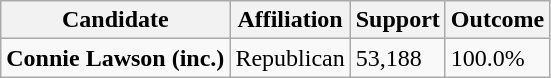<table class="wikitable">
<tr>
<th>Candidate</th>
<th>Affiliation</th>
<th>Support</th>
<th>Outcome</th>
</tr>
<tr>
<td><strong>Connie Lawson (inc.)</strong></td>
<td>Republican</td>
<td>53,188</td>
<td>100.0%</td>
</tr>
</table>
